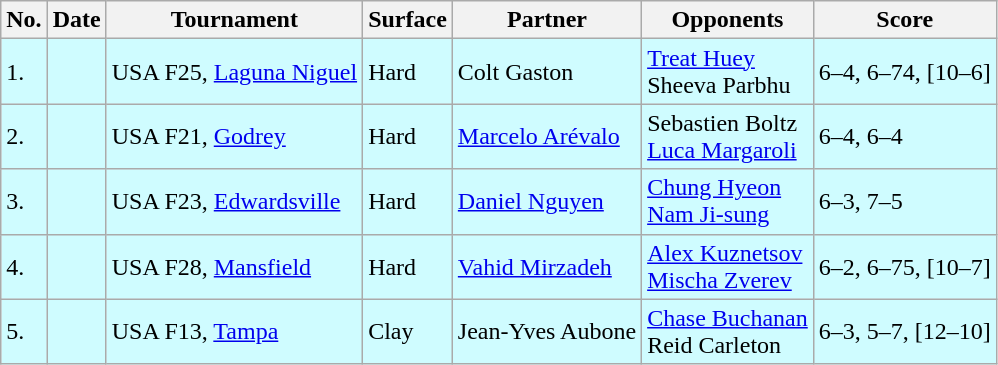<table class="sortable wikitable">
<tr>
<th>No.</th>
<th>Date</th>
<th>Tournament</th>
<th>Surface</th>
<th>Partner</th>
<th>Opponents</th>
<th class="unsortable">Score</th>
</tr>
<tr style="background:#cffcff;">
<td>1.</td>
<td></td>
<td>USA F25, <a href='#'>Laguna Niguel</a></td>
<td>Hard</td>
<td> Colt Gaston</td>
<td> <a href='#'>Treat Huey</a> <br>  Sheeva Parbhu</td>
<td>6–4, 6–74, [10–6]</td>
</tr>
<tr style="background:#cffcff;">
<td>2.</td>
<td></td>
<td>USA F21, <a href='#'>Godrey</a></td>
<td>Hard</td>
<td> <a href='#'>Marcelo Arévalo</a></td>
<td> Sebastien Boltz <br>  <a href='#'>Luca Margaroli</a></td>
<td>6–4, 6–4</td>
</tr>
<tr style="background:#cffcff;">
<td>3.</td>
<td></td>
<td>USA F23, <a href='#'>Edwardsville</a></td>
<td>Hard</td>
<td> <a href='#'>Daniel Nguyen</a></td>
<td> <a href='#'>Chung Hyeon</a> <br>  <a href='#'>Nam Ji-sung</a></td>
<td>6–3, 7–5</td>
</tr>
<tr style="background:#cffcff;">
<td>4.</td>
<td></td>
<td>USA F28, <a href='#'>Mansfield</a></td>
<td>Hard</td>
<td> <a href='#'>Vahid Mirzadeh</a></td>
<td> <a href='#'>Alex Kuznetsov</a> <br>  <a href='#'>Mischa Zverev</a></td>
<td>6–2, 6–75, [10–7]</td>
</tr>
<tr style="background:#cffcff;">
<td>5.</td>
<td></td>
<td>USA F13, <a href='#'>Tampa</a></td>
<td>Clay</td>
<td> Jean-Yves Aubone</td>
<td> <a href='#'>Chase Buchanan</a> <br>  Reid Carleton</td>
<td>6–3, 5–7, [12–10]</td>
</tr>
</table>
